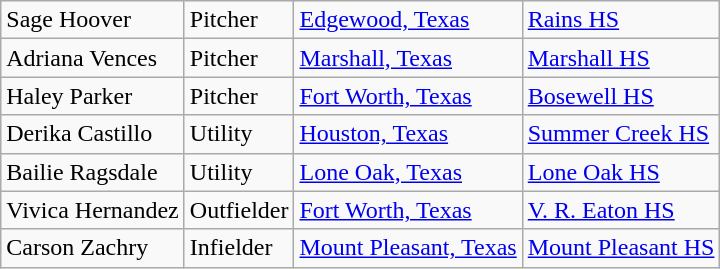<table class="wikitable">
<tr>
<td>Sage Hoover</td>
<td>Pitcher</td>
<td><a href='#'>Edgewood, Texas</a></td>
<td><a href='#'>Rains HS</a></td>
</tr>
<tr>
<td>Adriana Vences</td>
<td>Pitcher</td>
<td><a href='#'>Marshall, Texas</a></td>
<td><a href='#'>Marshall HS</a></td>
</tr>
<tr>
<td>Haley Parker</td>
<td>Pitcher</td>
<td><a href='#'>Fort Worth, Texas</a></td>
<td><a href='#'>Bosewell HS</a></td>
</tr>
<tr>
<td>Derika Castillo</td>
<td>Utility</td>
<td><a href='#'>Houston, Texas</a></td>
<td><a href='#'>Summer Creek HS</a></td>
</tr>
<tr>
<td>Bailie Ragsdale</td>
<td>Utility</td>
<td><a href='#'>Lone Oak, Texas</a></td>
<td><a href='#'>Lone Oak HS</a></td>
</tr>
<tr>
<td>Vivica Hernandez</td>
<td>Outfielder</td>
<td><a href='#'>Fort Worth, Texas</a></td>
<td><a href='#'>V. R. Eaton HS</a></td>
</tr>
<tr>
<td>Carson Zachry</td>
<td>Infielder</td>
<td><a href='#'>Mount Pleasant, Texas</a></td>
<td><a href='#'>Mount Pleasant HS</a></td>
</tr>
</table>
